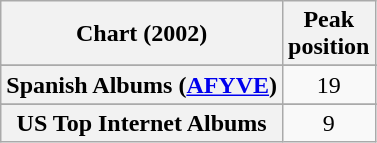<table class="wikitable sortable plainrowheaders" style="text-align:center">
<tr>
<th scope="col">Chart (2002)</th>
<th scope="col">Peak<br>position</th>
</tr>
<tr>
</tr>
<tr>
</tr>
<tr>
</tr>
<tr>
</tr>
<tr>
</tr>
<tr>
</tr>
<tr>
</tr>
<tr>
</tr>
<tr>
</tr>
<tr>
</tr>
<tr>
</tr>
<tr>
</tr>
<tr>
</tr>
<tr>
</tr>
<tr>
</tr>
<tr>
<th scope="row">Spanish Albums (<a href='#'>AFYVE</a>)</th>
<td align="center">19</td>
</tr>
<tr>
</tr>
<tr>
</tr>
<tr>
</tr>
<tr>
</tr>
<tr>
<th scope="row">US Top Internet Albums</th>
<td>9</td>
</tr>
</table>
